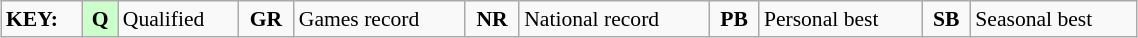<table class="wikitable" style="margin:0.5em auto; font-size:90%;position:relative;" width=60%>
<tr>
<td><strong>KEY:</strong></td>
<td bgcolor=ccffcc align=center><strong>Q</strong></td>
<td>Qualified</td>
<td align=center><strong>GR</strong></td>
<td>Games record</td>
<td align=center><strong>NR</strong></td>
<td>National record</td>
<td align=center><strong>PB</strong></td>
<td>Personal best</td>
<td align=center><strong>SB</strong></td>
<td>Seasonal best</td>
</tr>
</table>
